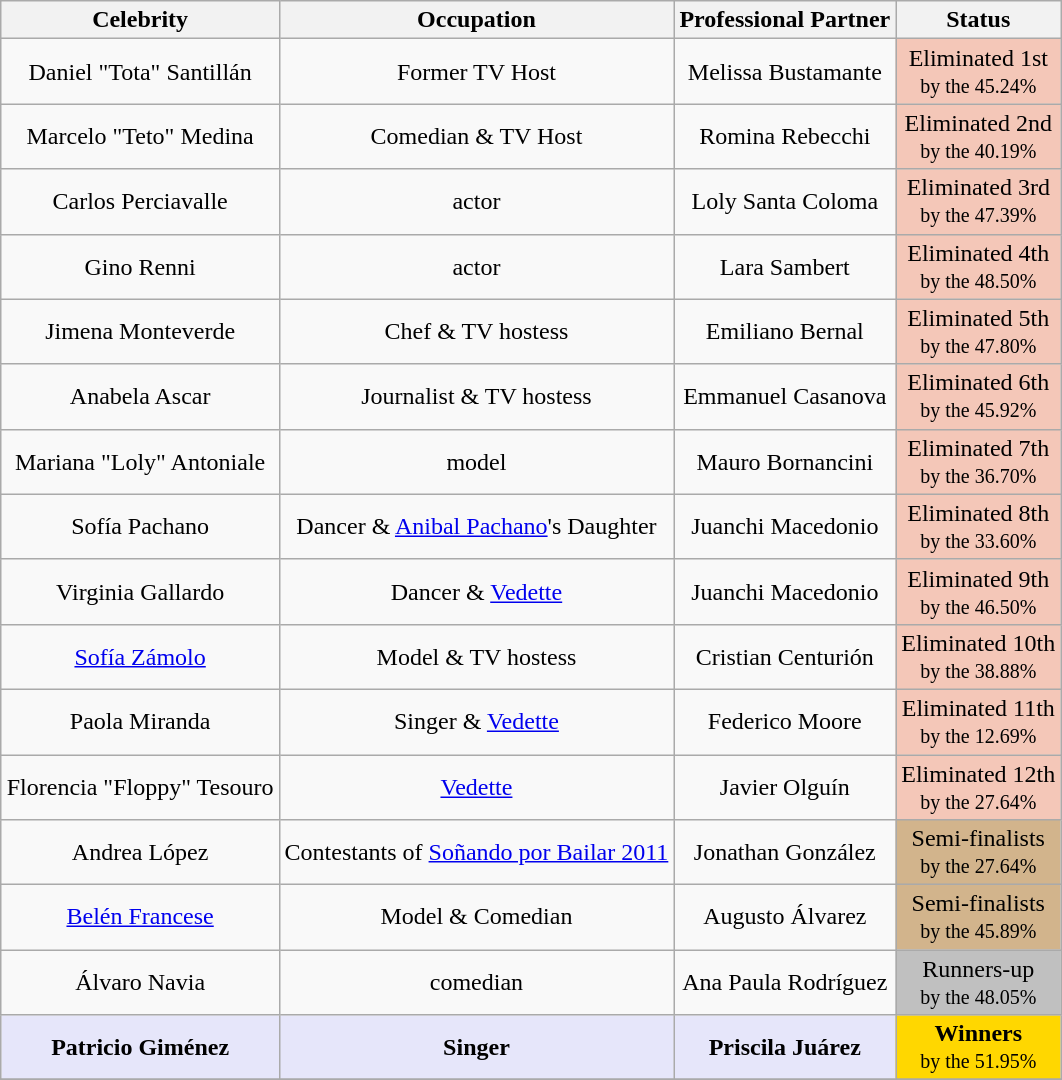<table class="wikitable sortable" style="text-align:center;margin:auto;">
<tr>
<th>Celebrity</th>
<th>Occupation</th>
<th>Professional Partner</th>
<th>Status</th>
</tr>
<tr>
<td>Daniel "Tota" Santillán</td>
<td>Former TV Host</td>
<td>Melissa Bustamante</td>
<td style="background:#f4c7b8;">Eliminated 1st<br><small>by the 45.24%</small></td>
</tr>
<tr>
<td>Marcelo "Teto" Medina</td>
<td>Comedian & TV Host</td>
<td>Romina Rebecchi</td>
<td style="background:#f4c7b8;">Eliminated 2nd<br><small>by the 40.19%</small></td>
</tr>
<tr>
<td>Carlos Perciavalle</td>
<td>actor</td>
<td>Loly Santa Coloma</td>
<td style="background:#f4c7b8;">Eliminated 3rd<br><small>by the 47.39%</small></td>
</tr>
<tr>
<td>Gino Renni</td>
<td>actor</td>
<td>Lara Sambert</td>
<td style="background:#f4c7b8;">Eliminated 4th<br><small>by the 48.50%</small></td>
</tr>
<tr>
<td>Jimena Monteverde</td>
<td>Chef & TV hostess</td>
<td>Emiliano Bernal</td>
<td style="background:#f4c7b8;">Eliminated 5th<br><small>by the 47.80%</small></td>
</tr>
<tr>
<td>Anabela Ascar</td>
<td>Journalist & TV hostess</td>
<td>Emmanuel Casanova</td>
<td style="background:#f4c7b8;">Eliminated 6th<br><small>by the 45.92%</small></td>
</tr>
<tr>
<td>Mariana "Loly" Antoniale</td>
<td>model</td>
<td>Mauro Bornancini</td>
<td style="background:#f4c7b8;">Eliminated 7th<br><small>by the 36.70%</small></td>
</tr>
<tr>
<td>Sofía Pachano</td>
<td>Dancer & <a href='#'>Anibal Pachano</a>'s Daughter</td>
<td>Juanchi Macedonio</td>
<td style="background:#f4c7b8;">Eliminated 8th<br><small>by the 33.60%</small></td>
</tr>
<tr>
<td>Virginia Gallardo</td>
<td>Dancer & <a href='#'>Vedette</a></td>
<td>Juanchi Macedonio</td>
<td style="background:#f4c7b8;">Eliminated 9th<br><small>by the 46.50%</small></td>
</tr>
<tr>
<td><a href='#'>Sofía Zámolo</a></td>
<td>Model & TV hostess</td>
<td>Cristian Centurión</td>
<td style="background:#f4c7b8;">Eliminated 10th<br><small>by the 38.88%</small></td>
</tr>
<tr>
<td>Paola Miranda</td>
<td>Singer & <a href='#'>Vedette</a></td>
<td>Federico Moore</td>
<td style="background:#f4c7b8;">Eliminated 11th<br><small>by the 12.69%</small></td>
</tr>
<tr>
<td>Florencia "Floppy" Tesouro</td>
<td><a href='#'>Vedette</a></td>
<td>Javier Olguín</td>
<td style="background:#f4c7b8;">Eliminated 12th<br><small>by the 27.64%</small></td>
</tr>
<tr>
<td>Andrea López</td>
<td>Contestants of <a href='#'>Soñando por Bailar 2011</a></td>
<td>Jonathan González</td>
<td style="background:tan;">Semi-finalists<br><small>by the 27.64%</small></td>
</tr>
<tr>
<td><a href='#'>Belén Francese</a></td>
<td>Model & Comedian</td>
<td>Augusto Álvarez</td>
<td style="background:tan;">Semi-finalists<br><small>by the 45.89%</small></td>
</tr>
<tr>
<td>Álvaro Navia</td>
<td>comedian</td>
<td>Ana Paula Rodríguez</td>
<td style="background:silver;">Runners-up<br><small>by the 48.05%</small></td>
</tr>
<tr>
<td style="background:lavender;"><strong>Patricio Giménez</strong></td>
<td style="background:lavender;"><strong>Singer</strong></td>
<td style="background:lavender;"><strong>Priscila Juárez</strong></td>
<td style="background:gold;"><strong>Winners</strong><br><small>by the 51.95%</small></td>
</tr>
<tr>
</tr>
</table>
